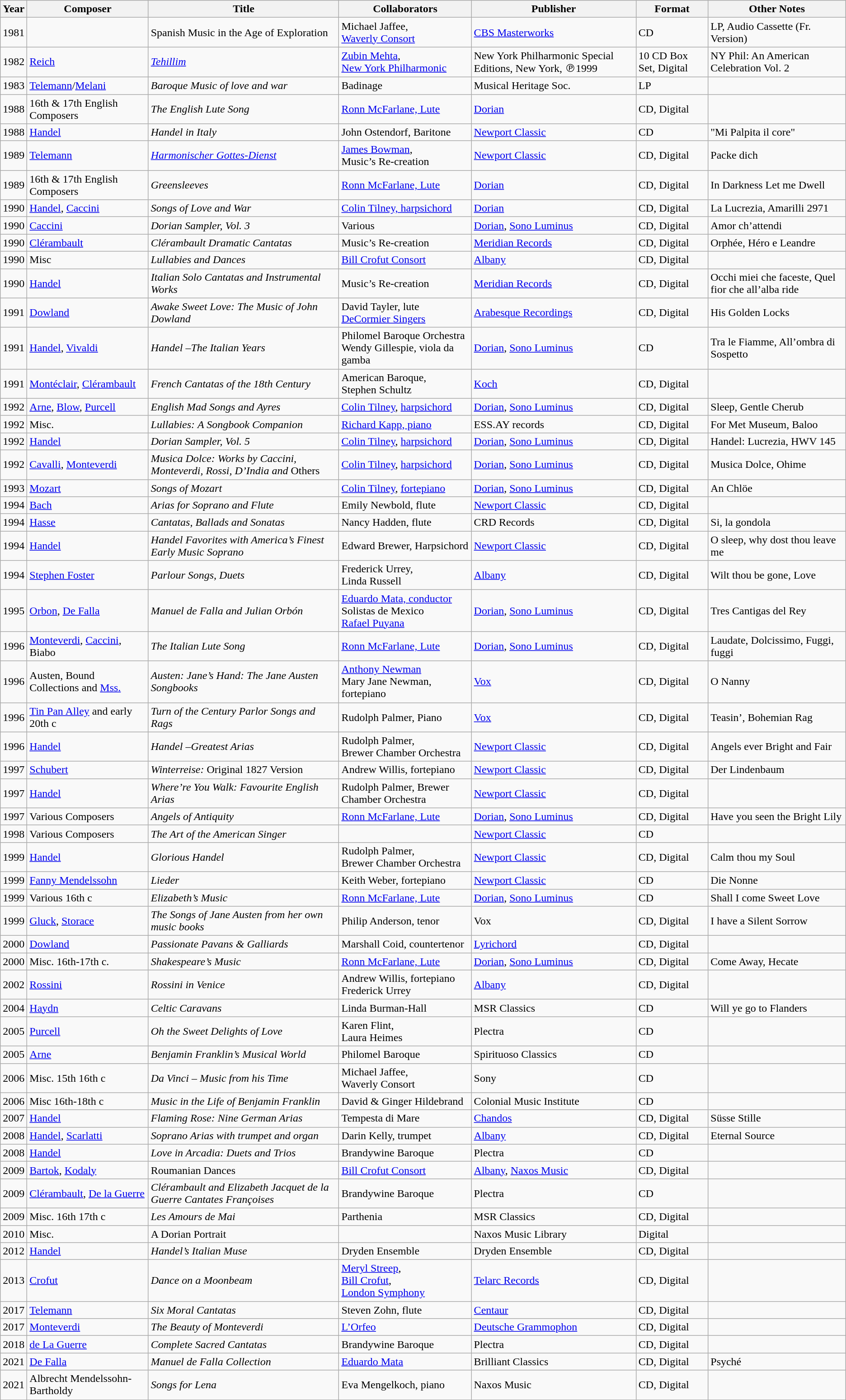<table class="wikitable">
<tr>
<th>Year</th>
<th>Composer</th>
<th>Title</th>
<th>Collaborators</th>
<th>Publisher</th>
<th>Format</th>
<th>Other Notes</th>
</tr>
<tr>
<td>1981</td>
<td></td>
<td>Spanish Music in the Age of Exploration</td>
<td>Michael Jaffee,<br><a href='#'>Waverly Consort</a></td>
<td><a href='#'>CBS Masterworks</a></td>
<td>CD</td>
<td>LP, Audio Cassette (Fr. Version)</td>
</tr>
<tr>
<td>1982</td>
<td><a href='#'>Reich</a></td>
<td><a href='#'><em>Tehillim</em></a></td>
<td><a href='#'>Zubin Mehta</a>,<br><a href='#'>New York Philharmonic</a></td>
<td>New York Philharmonic Special Editions, New York, ℗1999</td>
<td>10 CD Box Set, Digital</td>
<td>NY Phil: An American Celebration Vol. 2</td>
</tr>
<tr>
<td>1983</td>
<td><a href='#'>Telemann</a>/<a href='#'>Melani</a></td>
<td><em>Baroque Music of love and war</em></td>
<td>Badinage</td>
<td>Musical Heritage Soc.</td>
<td>LP</td>
<td></td>
</tr>
<tr>
<td>1988</td>
<td>16th & 17th English Composers</td>
<td><em>The English Lute Song</em></td>
<td><a href='#'>Ronn McFarlane, Lute</a></td>
<td><a href='#'>Dorian</a></td>
<td>CD, Digital</td>
<td></td>
</tr>
<tr>
<td>1988</td>
<td><a href='#'>Handel</a></td>
<td><em>Handel in Italy</em></td>
<td>John Ostendorf, Baritone</td>
<td><a href='#'>Newport Classic</a></td>
<td>CD</td>
<td>"Mi Palpita il core"</td>
</tr>
<tr>
<td>1989</td>
<td><a href='#'>Telemann</a></td>
<td><em><a href='#'>Harmonischer Gottes-Dienst</a></em></td>
<td><a href='#'>James Bowman</a>,<br>Music’s Re-creation</td>
<td><a href='#'>Newport Classic</a></td>
<td>CD, Digital</td>
<td>Packe dich</td>
</tr>
<tr>
<td>1989</td>
<td>16th & 17th English Composers</td>
<td><em>Greensleeves</em></td>
<td><a href='#'>Ronn McFarlane, Lute</a></td>
<td><a href='#'>Dorian</a></td>
<td>CD, Digital</td>
<td>In Darkness Let me Dwell</td>
</tr>
<tr>
<td>1990</td>
<td><a href='#'>Handel</a>, <a href='#'>Caccini</a></td>
<td><em>Songs of Love and War</em></td>
<td><a href='#'>Colin Tilney, harpsichord</a></td>
<td><a href='#'>Dorian</a></td>
<td>CD, Digital</td>
<td>La Lucrezia, Amarilli 2971</td>
</tr>
<tr>
<td>1990</td>
<td><a href='#'>Caccini</a></td>
<td><em>Dorian Sampler, Vol. 3</em></td>
<td>Various</td>
<td><a href='#'>Dorian</a>, <a href='#'>Sono Luminus</a></td>
<td>CD, Digital</td>
<td>Amor ch’attendi</td>
</tr>
<tr>
<td>1990</td>
<td><a href='#'>Clérambault</a></td>
<td><em>Clérambault Dramatic Cantatas</em></td>
<td>Music’s Re-creation</td>
<td><a href='#'>Meridian Records</a></td>
<td>CD, Digital</td>
<td>Orphée, Héro e Leandre</td>
</tr>
<tr>
<td>1990</td>
<td>Misc</td>
<td><em>Lullabies and Dances</em></td>
<td><a href='#'>Bill Crofut Consort</a></td>
<td><a href='#'>Albany</a></td>
<td>CD, Digital</td>
<td></td>
</tr>
<tr>
<td>1990</td>
<td><a href='#'>Handel</a></td>
<td><em>Italian Solo Cantatas and Instrumental Works</em></td>
<td>Music’s Re-creation</td>
<td><a href='#'>Meridian Records</a></td>
<td>CD, Digital</td>
<td>Occhi miei che faceste, Quel fior che all’alba ride</td>
</tr>
<tr>
<td>1991</td>
<td><a href='#'>Dowland</a></td>
<td><em>Awake Sweet Love: The Music of John Dowland</em></td>
<td>David Tayler, lute<br><a href='#'>DeCormier Singers</a></td>
<td><a href='#'>Arabesque Recordings</a></td>
<td>CD, Digital</td>
<td>His Golden Locks</td>
</tr>
<tr>
<td>1991</td>
<td><a href='#'>Handel</a>, <a href='#'>Vivaldi</a></td>
<td><em>Handel –The Italian Years</em></td>
<td>Philomel Baroque Orchestra<br>Wendy Gillespie, viola da gamba</td>
<td><a href='#'>Dorian</a>, <a href='#'>Sono Luminus</a></td>
<td>CD</td>
<td>Tra le Fiamme, All’ombra di Sospetto</td>
</tr>
<tr>
<td>1991</td>
<td><a href='#'>Montéclair</a>, <a href='#'>Clérambault</a></td>
<td><em>French Cantatas of the 18th Century</em></td>
<td>American Baroque,<br> Stephen Schultz</td>
<td><a href='#'>Koch</a></td>
<td>CD, Digital</td>
<td></td>
</tr>
<tr>
<td>1992</td>
<td><a href='#'>Arne</a>, <a href='#'>Blow</a>, <a href='#'>Purcell</a></td>
<td><em>English Mad Songs and Ayres</em></td>
<td><a href='#'>Colin Tilney</a>, <a href='#'>harpsichord</a></td>
<td><a href='#'>Dorian</a>, <a href='#'>Sono Luminus</a></td>
<td>CD, Digital</td>
<td>Sleep, Gentle Cherub</td>
</tr>
<tr>
<td>1992</td>
<td>Misc.</td>
<td><em>Lullabies:</em> <em>A Songbook Companion</em></td>
<td><a href='#'>Richard Kapp, piano</a></td>
<td>ESS.AY records</td>
<td>CD, Digital</td>
<td>For Met Museum, Baloo</td>
</tr>
<tr>
<td>1992</td>
<td><a href='#'>Handel</a></td>
<td><em>Dorian Sampler, Vol. 5</em></td>
<td><a href='#'>Colin Tilney</a>, <a href='#'>harpsichord</a></td>
<td><a href='#'>Dorian</a>, <a href='#'>Sono Luminus</a></td>
<td>CD, Digital</td>
<td>Handel: Lucrezia, HWV 145</td>
</tr>
<tr>
<td>1992</td>
<td><a href='#'>Cavalli</a>, <a href='#'>Monteverdi</a></td>
<td><em>Musica Dolce: Works by Caccini, Monteverdi, Rossi, D’India and</em> Others</td>
<td><a href='#'>Colin Tilney</a>, <a href='#'>harpsichord</a></td>
<td><a href='#'>Dorian</a>, <a href='#'>Sono Luminus</a></td>
<td>CD, Digital</td>
<td>Musica Dolce, Ohime</td>
</tr>
<tr>
<td>1993</td>
<td><a href='#'>Mozart</a></td>
<td><em>Songs of Mozart</em></td>
<td><a href='#'>Colin Tilney</a>, <a href='#'>fortepiano</a></td>
<td><a href='#'>Dorian</a>, <a href='#'>Sono Luminus</a></td>
<td>CD, Digital</td>
<td>An Chlöe</td>
</tr>
<tr>
<td>1994</td>
<td><a href='#'>Bach</a></td>
<td><em>Arias for Soprano and Flute</em></td>
<td>Emily Newbold, flute</td>
<td><a href='#'>Newport Classic</a></td>
<td>CD, Digital</td>
<td></td>
</tr>
<tr>
<td>1994</td>
<td><a href='#'>Hasse</a></td>
<td><em>Cantatas, Ballads and Sonatas</em></td>
<td>Nancy Hadden, flute</td>
<td>CRD Records</td>
<td>CD, Digital</td>
<td>Si, la gondola</td>
</tr>
<tr>
<td>1994</td>
<td><a href='#'>Handel</a></td>
<td><em>Handel Favorites with America’s Finest Early Music Soprano</em></td>
<td>Edward Brewer, Harpsichord</td>
<td><a href='#'>Newport Classic</a></td>
<td>CD, Digital</td>
<td>O sleep, why dost thou leave me</td>
</tr>
<tr>
<td>1994</td>
<td><a href='#'>Stephen Foster</a></td>
<td><em>Parlour Songs, Duets</em></td>
<td>Frederick Urrey,<br>Linda Russell</td>
<td><a href='#'>Albany</a></td>
<td>CD, Digital</td>
<td>Wilt thou be gone, Love</td>
</tr>
<tr>
<td>1995</td>
<td><a href='#'>Orbon</a>, <a href='#'>De Falla</a></td>
<td><em>Manuel de Falla and Julian Orbón</em></td>
<td><a href='#'>Eduardo Mata, conductor</a><br> Solistas de Mexico<br><a href='#'>Rafael Puyana</a></td>
<td><a href='#'>Dorian</a>, <a href='#'>Sono Luminus</a></td>
<td>CD, Digital</td>
<td>Tres Cantigas del Rey</td>
</tr>
<tr>
<td>1996</td>
<td><a href='#'>Monteverdi</a>, <a href='#'>Caccini</a>, Biabo</td>
<td><em>The Italian Lute Song</em></td>
<td><a href='#'>Ronn McFarlane, Lute</a></td>
<td><a href='#'>Dorian</a>, <a href='#'>Sono Luminus</a></td>
<td>CD, Digital</td>
<td>Laudate, Dolcissimo, Fuggi, fuggi</td>
</tr>
<tr>
<td>1996</td>
<td>Austen, Bound Collections and <a href='#'>Mss.</a></td>
<td><em>Austen: Jane’s Hand: The Jane Austen Songbooks</em></td>
<td><a href='#'>Anthony Newman</a><br>Mary Jane Newman, fortepiano</td>
<td><a href='#'>Vox</a></td>
<td>CD, Digital</td>
<td>O Nanny</td>
</tr>
<tr>
<td>1996</td>
<td><a href='#'>Tin Pan Alley</a> and early 20th c</td>
<td><em>Turn of the Century Parlor Songs and Rags</em></td>
<td>Rudolph Palmer, Piano</td>
<td><a href='#'>Vox</a></td>
<td>CD, Digital</td>
<td>Teasin’, Bohemian Rag</td>
</tr>
<tr>
<td>1996</td>
<td><a href='#'>Handel</a></td>
<td><em>Handel –Greatest Arias</em></td>
<td>Rudolph Palmer,<br>Brewer Chamber Orchestra</td>
<td><a href='#'>Newport Classic</a></td>
<td>CD, Digital</td>
<td>Angels ever Bright and Fair</td>
</tr>
<tr>
<td>1997</td>
<td><a href='#'>Schubert</a></td>
<td><em>Winterreise:</em> Original 1827 Version</td>
<td>Andrew Willis, fortepiano</td>
<td><a href='#'>Newport Classic</a></td>
<td>CD, Digital</td>
<td>Der Lindenbaum</td>
</tr>
<tr>
<td>1997</td>
<td><a href='#'>Handel</a></td>
<td><em>Where’re You Walk: Favourite English Arias</em></td>
<td>Rudolph Palmer, Brewer Chamber Orchestra</td>
<td><a href='#'>Newport Classic</a></td>
<td>CD, Digital</td>
<td></td>
</tr>
<tr>
<td>1997</td>
<td>Various Composers</td>
<td><em>Angels of Antiquity</em></td>
<td><a href='#'>Ronn McFarlane, Lute</a></td>
<td><a href='#'>Dorian</a>, <a href='#'>Sono Luminus</a></td>
<td>CD, Digital</td>
<td>Have you seen the Bright Lily</td>
</tr>
<tr>
<td>1998</td>
<td>Various Composers</td>
<td><em>The Art of the American Singer</em></td>
<td></td>
<td><a href='#'>Newport Classic</a></td>
<td>CD</td>
<td></td>
</tr>
<tr>
<td>1999</td>
<td><a href='#'>Handel</a></td>
<td><em>Glorious Handel</em></td>
<td>Rudolph Palmer,<br>Brewer Chamber Orchestra</td>
<td><a href='#'>Newport Classic</a></td>
<td>CD, Digital</td>
<td>Calm thou my Soul</td>
</tr>
<tr>
<td>1999</td>
<td><a href='#'>Fanny Mendelssohn</a></td>
<td><em>Lieder</em></td>
<td>Keith Weber, fortepiano</td>
<td><a href='#'>Newport Classic</a></td>
<td>CD</td>
<td>Die Nonne</td>
</tr>
<tr>
<td>1999</td>
<td>Various 16th c</td>
<td><em>Elizabeth’s Music</em></td>
<td><a href='#'>Ronn McFarlane, Lute</a></td>
<td><a href='#'>Dorian</a>, <a href='#'>Sono Luminus</a></td>
<td>CD</td>
<td>Shall I come Sweet Love</td>
</tr>
<tr>
<td>1999</td>
<td><a href='#'>Gluck</a>, <a href='#'>Storace</a></td>
<td><em>The Songs of Jane Austen from her own music books</em></td>
<td>Philip Anderson, tenor</td>
<td>Vox</td>
<td>CD, Digital</td>
<td>I have a Silent Sorrow</td>
</tr>
<tr>
<td>2000</td>
<td><a href='#'>Dowland</a></td>
<td><em>Passionate Pavans & Galliards</em></td>
<td>Marshall Coid, countertenor</td>
<td><a href='#'>Lyrichord</a></td>
<td>CD, Digital</td>
<td></td>
</tr>
<tr>
<td>2000</td>
<td>Misc. 16th-17th c.</td>
<td><em>Shakespeare’s Music</em></td>
<td><a href='#'>Ronn McFarlane, Lute</a></td>
<td><a href='#'>Dorian</a>, <a href='#'>Sono Luminus</a></td>
<td>CD, Digital</td>
<td>Come Away, Hecate</td>
</tr>
<tr>
<td>2002</td>
<td><a href='#'>Rossini</a></td>
<td><em>Rossini in Venice</em></td>
<td>Andrew Willis, fortepiano<br>Frederick Urrey</td>
<td><a href='#'>Albany</a></td>
<td>CD, Digital</td>
<td></td>
</tr>
<tr>
<td>2004</td>
<td><a href='#'>Haydn</a></td>
<td><em>Celtic Caravans</em></td>
<td>Linda Burman-Hall</td>
<td>MSR Classics</td>
<td>CD</td>
<td>Will ye go to Flanders</td>
</tr>
<tr>
<td>2005</td>
<td><a href='#'>Purcell</a></td>
<td><em>Oh the Sweet Delights of Love</em></td>
<td>Karen Flint,<br>Laura Heimes</td>
<td>Plectra</td>
<td>CD</td>
<td></td>
</tr>
<tr>
<td>2005</td>
<td><a href='#'>Arne</a></td>
<td><em>Benjamin Franklin’s Musical World</em></td>
<td>Philomel Baroque</td>
<td>Spirituoso Classics</td>
<td>CD</td>
<td></td>
</tr>
<tr>
<td>2006</td>
<td>Misc. 15th 16th c</td>
<td><em>Da Vinci – Music from his Time</em></td>
<td>Michael Jaffee,<br>Waverly Consort</td>
<td>Sony</td>
<td>CD</td>
<td></td>
</tr>
<tr>
<td>2006</td>
<td>Misc 16th-18th c</td>
<td><em>Music in the Life of Benjamin Franklin</em></td>
<td>David & Ginger Hildebrand</td>
<td>Colonial Music Institute</td>
<td>CD</td>
<td></td>
</tr>
<tr>
<td>2007</td>
<td><a href='#'>Handel</a></td>
<td><em>Flaming Rose: Nine German Arias</em></td>
<td>Tempesta di Mare</td>
<td><a href='#'>Chandos</a></td>
<td>CD, Digital</td>
<td>Süsse Stille</td>
</tr>
<tr>
<td>2008</td>
<td><a href='#'>Handel</a>, <a href='#'>Scarlatti</a></td>
<td><em>Soprano Arias with trumpet and organ</em></td>
<td>Darin Kelly, trumpet</td>
<td><a href='#'>Albany</a></td>
<td>CD, Digital</td>
<td>Eternal Source</td>
</tr>
<tr>
<td>2008</td>
<td><a href='#'>Handel</a></td>
<td><em>Love in Arcadia: Duets and</em> <em>Trios</em></td>
<td>Brandywine Baroque</td>
<td>Plectra</td>
<td>CD</td>
<td></td>
</tr>
<tr>
<td>2009</td>
<td><a href='#'>Bartok</a>, <a href='#'>Kodaly</a></td>
<td>Roumanian Dances</td>
<td><a href='#'>Bill Crofut Consort</a></td>
<td><a href='#'>Albany</a>, <a href='#'>Naxos Music</a></td>
<td>CD, Digital</td>
<td></td>
</tr>
<tr>
<td>2009</td>
<td><a href='#'>Clérambault</a>, <a href='#'>De la Guerre</a></td>
<td><em>Clérambault and Elizabeth Jacquet de la Guerre Cantates Françoises</em></td>
<td>Brandywine Baroque</td>
<td>Plectra</td>
<td>CD</td>
<td></td>
</tr>
<tr>
<td>2009</td>
<td>Misc. 16th 17th c</td>
<td><em>Les Amours de Mai</em></td>
<td>Parthenia</td>
<td>MSR Classics</td>
<td>CD, Digital</td>
<td></td>
</tr>
<tr>
<td>2010</td>
<td>Misc.</td>
<td>A Dorian Portrait</td>
<td></td>
<td>Naxos Music Library</td>
<td>Digital</td>
<td></td>
</tr>
<tr>
<td>2012</td>
<td><a href='#'>Handel</a></td>
<td><em>Handel’s Italian Muse</em></td>
<td>Dryden Ensemble</td>
<td>Dryden Ensemble</td>
<td>CD, Digital</td>
<td></td>
</tr>
<tr>
<td>2013</td>
<td><a href='#'>Crofut</a></td>
<td><em>Dance on a Moonbeam</em></td>
<td><a href='#'>Meryl Streep</a>,<br><a href='#'>Bill Crofut</a>,<br><a href='#'>London Symphony</a></td>
<td><a href='#'>Telarc Records</a></td>
<td>CD, Digital</td>
<td></td>
</tr>
<tr>
<td>2017</td>
<td><a href='#'>Telemann</a></td>
<td><em>Six Moral Cantatas</em></td>
<td>Steven Zohn, flute</td>
<td><a href='#'>Centaur</a></td>
<td>CD, Digital</td>
<td></td>
</tr>
<tr>
<td>2017</td>
<td><a href='#'>Monteverdi</a></td>
<td><em>The Beauty of Monteverdi</em></td>
<td><a href='#'>L’Orfeo</a></td>
<td><a href='#'>Deutsche Grammophon</a></td>
<td>CD, Digital</td>
<td></td>
</tr>
<tr>
<td>2018</td>
<td><a href='#'>de La Guerre</a></td>
<td><em>Complete Sacred Cantatas</em></td>
<td>Brandywine Baroque</td>
<td>Plectra</td>
<td>CD, Digital</td>
<td></td>
</tr>
<tr>
<td>2021</td>
<td><a href='#'>De Falla</a></td>
<td><em>Manuel de Falla Collection</em></td>
<td><a href='#'>Eduardo Mata</a></td>
<td>Brilliant Classics</td>
<td>CD, Digital</td>
<td>Psyché</td>
</tr>
<tr>
<td>2021</td>
<td>Albrecht Mendelssohn-Bartholdy</td>
<td><em>Songs for Lena</em></td>
<td>Eva Mengelkoch, piano</td>
<td>Naxos Music</td>
<td>CD, Digital</td>
<td></td>
</tr>
</table>
